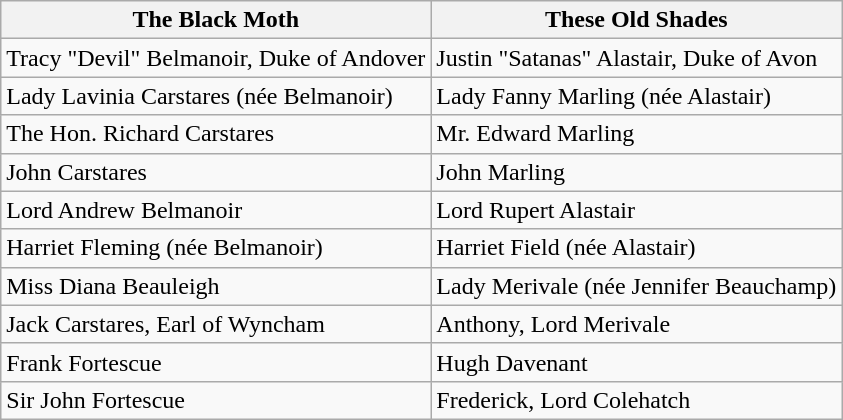<table class="wikitable">
<tr>
<th>The Black Moth</th>
<th>These Old Shades</th>
</tr>
<tr>
<td>Tracy "Devil" Belmanoir, Duke of Andover</td>
<td>Justin "Satanas" Alastair, Duke of Avon</td>
</tr>
<tr>
<td>Lady Lavinia Carstares (née Belmanoir)</td>
<td>Lady Fanny Marling (née Alastair)</td>
</tr>
<tr>
<td>The Hon. Richard Carstares</td>
<td>Mr. Edward Marling</td>
</tr>
<tr>
<td>John Carstares</td>
<td>John Marling</td>
</tr>
<tr>
<td>Lord Andrew Belmanoir</td>
<td>Lord Rupert Alastair</td>
</tr>
<tr>
<td>Harriet Fleming (née Belmanoir)</td>
<td>Harriet Field (née Alastair)</td>
</tr>
<tr>
<td>Miss Diana Beauleigh</td>
<td>Lady Merivale (née Jennifer Beauchamp)</td>
</tr>
<tr>
<td>Jack Carstares, Earl of Wyncham</td>
<td>Anthony, Lord Merivale</td>
</tr>
<tr>
<td>Frank Fortescue</td>
<td>Hugh Davenant</td>
</tr>
<tr>
<td>Sir John Fortescue</td>
<td>Frederick, Lord Colehatch</td>
</tr>
</table>
